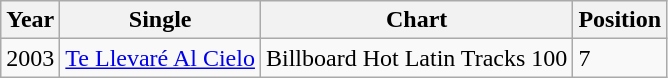<table class="wikitable">
<tr>
<th>Year</th>
<th>Single</th>
<th>Chart</th>
<th>Position</th>
</tr>
<tr>
<td>2003</td>
<td><a href='#'>Te Llevaré Al Cielo</a></td>
<td>Billboard Hot Latin Tracks 100</td>
<td>7</td>
</tr>
</table>
